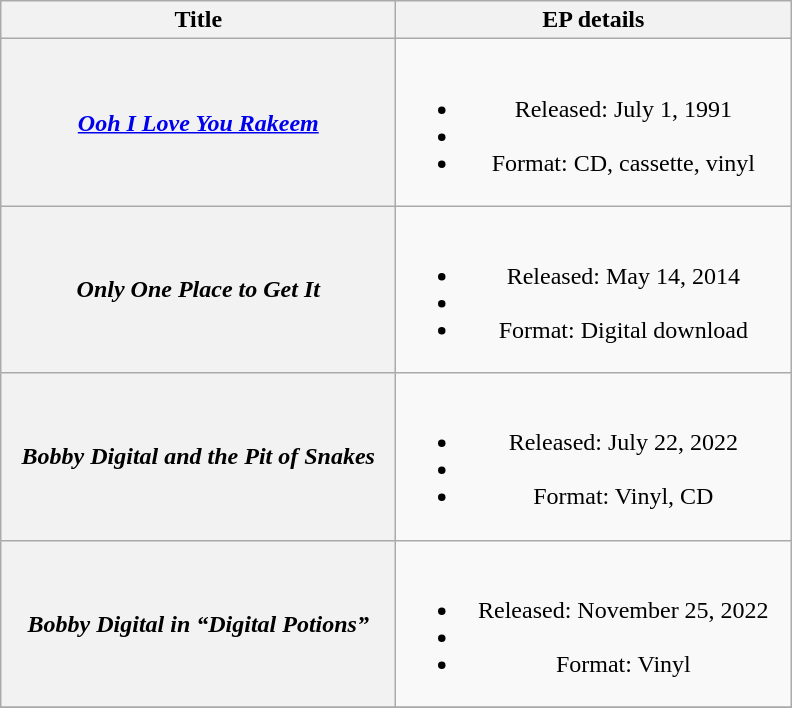<table class="wikitable plainrowheaders" style="text-align:center;">
<tr>
<th scope="col" rowspan="1" style="width:16em;">Title</th>
<th scope="col" rowpsan="1" style="width:16em;">EP details</th>
</tr>
<tr>
<th scope="row"><em><a href='#'>Ooh I Love You Rakeem</a></em></th>
<td><br><ul><li>Released: July 1, 1991</li><li></li><li>Format: CD, cassette, vinyl</li></ul></td>
</tr>
<tr>
<th scope="row"><em>Only One Place to Get It</em></th>
<td><br><ul><li>Released: May 14, 2014</li><li></li><li>Format: Digital download</li></ul></td>
</tr>
<tr>
<th scope="row"><em>Bobby Digital and the Pit of Snakes</em></th>
<td><br><ul><li>Released: July 22, 2022</li><li></li><li>Format: Vinyl, CD</li></ul></td>
</tr>
<tr>
<th scope="row"><em>Bobby Digital in “Digital Potions”</em></th>
<td><br><ul><li>Released: November 25, 2022</li><li></li><li>Format: Vinyl</li></ul></td>
</tr>
<tr>
</tr>
</table>
